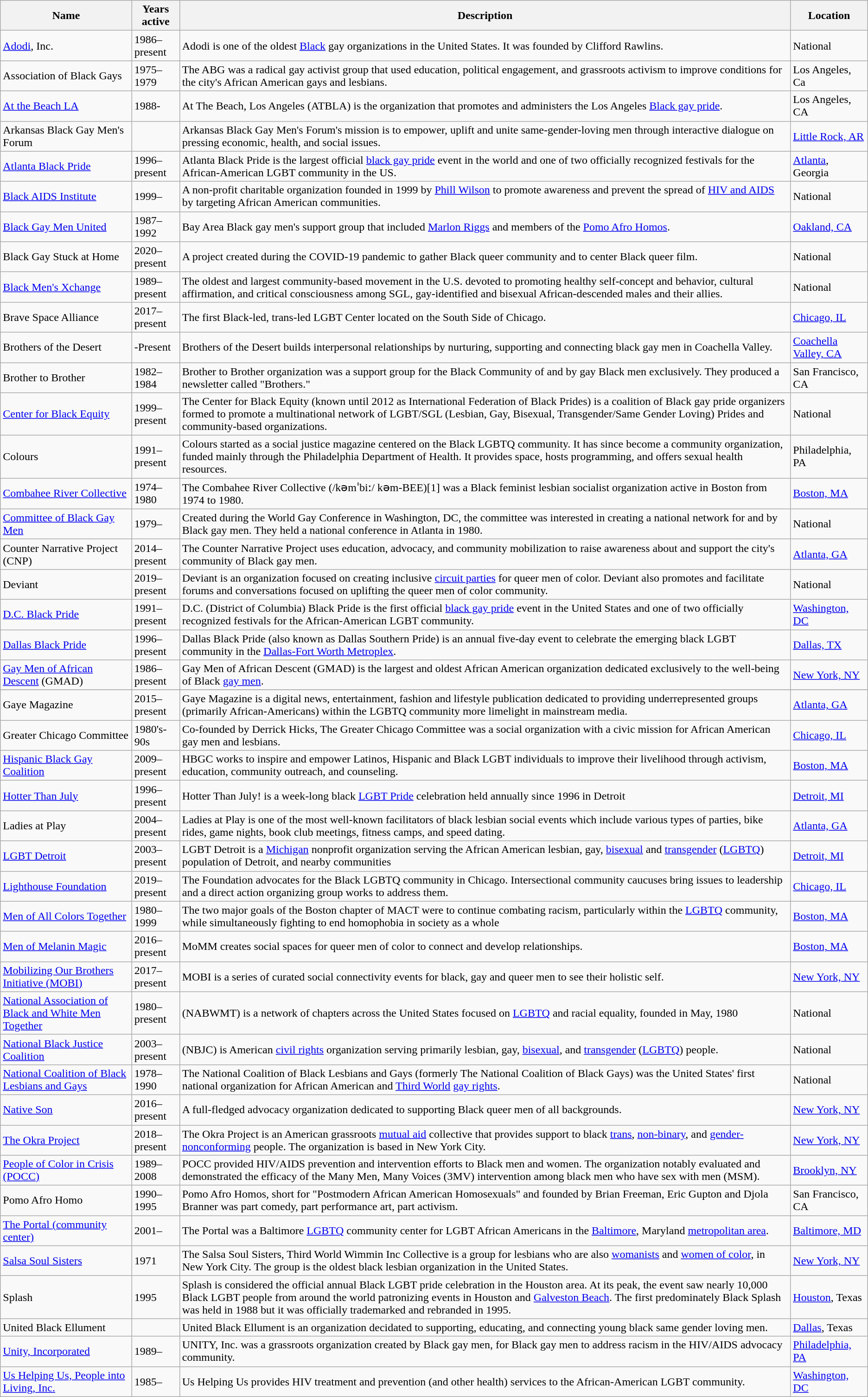<table class="wikitable sortable">
<tr>
<th scope="col">Name</th>
<th scope="col">Years active</th>
<th>Description</th>
<th>Location</th>
</tr>
<tr>
<td><a href='#'>Adodi</a>, Inc.</td>
<td>1986–present</td>
<td>Adodi is one of the oldest <a href='#'>Black</a> gay organizations in the United States. It was founded by Clifford Rawlins.</td>
<td>National</td>
</tr>
<tr>
<td>Association of Black Gays</td>
<td>1975–1979</td>
<td>The ABG was a radical gay activist group that used education, political engagement, and grassroots activism to improve conditions for the city's African American gays and lesbians.</td>
<td>Los Angeles, Ca</td>
</tr>
<tr>
<td><a href='#'>At the Beach LA</a></td>
<td>1988-</td>
<td>At The Beach, Los Angeles (ATBLA) is the organization that promotes and administers the Los Angeles <a href='#'>Black gay pride</a>.</td>
<td>Los Angeles, CA</td>
</tr>
<tr>
<td>Arkansas Black Gay Men's Forum</td>
<td></td>
<td>Arkansas Black Gay Men's Forum's mission is to empower, uplift and unite same-gender-loving men through interactive dialogue on pressing economic, health, and social issues.</td>
<td><a href='#'>Little Rock, AR</a></td>
</tr>
<tr>
<td><a href='#'>Atlanta Black Pride</a></td>
<td>1996–present</td>
<td>Atlanta Black Pride is the largest official <a href='#'>black gay pride</a> event in the world and one of two officially recognized festivals for the African-American LGBT community in the US.</td>
<td><a href='#'>Atlanta</a>, Georgia</td>
</tr>
<tr>
<td><a href='#'>Black AIDS Institute</a></td>
<td>1999–</td>
<td>A non-profit charitable organization founded in 1999 by <a href='#'>Phill Wilson</a> to promote awareness and prevent the spread of <a href='#'>HIV and AIDS</a> by targeting African American communities.</td>
<td>National</td>
</tr>
<tr>
<td><a href='#'>Black Gay Men United</a></td>
<td>1987–1992</td>
<td>Bay Area Black gay men's support group that included <a href='#'>Marlon Riggs</a> and members of the <a href='#'>Pomo Afro Homos</a>.</td>
<td><a href='#'>Oakland, CA</a></td>
</tr>
<tr>
<td>Black Gay Stuck at Home</td>
<td>2020–present</td>
<td>A project created during the COVID-19 pandemic to gather Black queer community and to center Black queer film.</td>
<td>National</td>
</tr>
<tr>
<td><a href='#'>Black Men's Xchange</a></td>
<td>1989–present</td>
<td>The oldest and largest community-based movement in the U.S. devoted to promoting healthy self-concept and behavior, cultural affirmation, and critical consciousness among SGL, gay-identified and bisexual African-descended males and their allies.</td>
<td>National</td>
</tr>
<tr>
<td>Brave Space Alliance</td>
<td>2017–present</td>
<td>The first Black-led, trans-led LGBT Center located on the South Side of Chicago.</td>
<td><a href='#'>Chicago, IL</a></td>
</tr>
<tr>
<td>Brothers of the Desert</td>
<td>-Present</td>
<td>Brothers of the Desert builds interpersonal relationships by nurturing, supporting and connecting black gay men in Coachella Valley.</td>
<td><a href='#'>Coachella Valley, CA</a></td>
</tr>
<tr>
<td>Brother to Brother</td>
<td>1982–1984</td>
<td>Brother to Brother organization was a support group for the Black Community of and by gay Black men exclusively. They produced a newsletter called "Brothers."</td>
<td>San Francisco, CA</td>
</tr>
<tr>
<td><a href='#'>Center for Black Equity</a></td>
<td>1999–present</td>
<td>The Center for Black Equity (known until 2012 as International Federation of Black Prides) is a coalition of Black gay pride organizers formed to promote a multinational network of LGBT/SGL (Lesbian, Gay, Bisexual, Transgender/Same Gender Loving) Prides and community-based organizations.</td>
<td>National</td>
</tr>
<tr>
<td>Colours</td>
<td>1991–present</td>
<td>Colours started as a social justice magazine centered on the Black LGBTQ community. It has since become a community organization, funded mainly through the Philadelphia Department of Health. It provides space, hosts programming, and offers sexual health resources.</td>
<td>Philadelphia, PA</td>
</tr>
<tr>
<td><a href='#'>Combahee River Collective</a></td>
<td>1974–1980</td>
<td>The Combahee River Collective (/kəmˈbiː/ kəm-BEE)[1] was a Black feminist lesbian socialist organization active in Boston from 1974 to 1980.</td>
<td><a href='#'>Boston, MA</a></td>
</tr>
<tr>
<td><a href='#'>Committee of Black Gay Men</a></td>
<td>1979–</td>
<td>Created during the World Gay Conference in Washington, DC, the committee was interested in creating a national network for and by Black gay men. They held a national conference in Atlanta in 1980.</td>
<td>National</td>
</tr>
<tr>
<td>Counter Narrative Project (CNP)</td>
<td>2014–present</td>
<td>The Counter Narrative Project uses education, advocacy, and community mobilization to raise awareness about and support the city's community of Black gay men.</td>
<td><a href='#'>Atlanta, GA</a></td>
</tr>
<tr>
<td>Deviant</td>
<td>2019–present</td>
<td>Deviant is an organization focused on creating inclusive <a href='#'>circuit parties</a> for queer men of color.  Deviant also promotes and facilitate forums and conversations focused on uplifting the queer men of color community.</td>
<td>National</td>
</tr>
<tr>
<td><a href='#'>D.C. Black Pride</a></td>
<td>1991–present</td>
<td>D.C. (District of Columbia) Black Pride is the first official <a href='#'>black gay pride</a> event in the United States and one of two officially recognized festivals for the African-American LGBT community.</td>
<td><a href='#'>Washington, DC</a></td>
</tr>
<tr>
<td><a href='#'>Dallas Black Pride</a></td>
<td>1996–present</td>
<td>Dallas Black Pride (also known as Dallas Southern Pride) is an annual five-day event to celebrate the emerging black LGBT community in the <a href='#'>Dallas-Fort Worth Metroplex</a>.</td>
<td><a href='#'>Dallas, TX</a></td>
</tr>
<tr>
<td><a href='#'>Gay Men of African Descent</a> (GMAD)</td>
<td>1986–present</td>
<td>Gay Men of African Descent (GMAD) is the largest and oldest African American organization dedicated exclusively to the well-being of Black <a href='#'>gay men</a>.</td>
<td><a href='#'>New York, NY</a></td>
</tr>
<tr>
</tr>
<tr>
<td>Gaye Magazine</td>
<td>2015–present</td>
<td>Gaye Magazine is a digital news, entertainment, fashion and lifestyle publication dedicated to providing underrepresented groups (primarily African-Americans) within the LGBTQ community more limelight in mainstream media.</td>
<td><a href='#'>Atlanta, GA</a></td>
</tr>
<tr>
<td>Greater Chicago Committee</td>
<td>1980's-90s</td>
<td>Co-founded by Derrick Hicks, The Greater Chicago Committee was a social organization with a civic mission for African American gay men and lesbians.</td>
<td><a href='#'>Chicago, IL</a></td>
</tr>
<tr>
<td><a href='#'>Hispanic Black Gay Coalition</a></td>
<td>2009–present</td>
<td>HBGC works to inspire and empower Latinos, Hispanic and Black LGBT individuals to improve their livelihood through activism, education, community outreach, and counseling.</td>
<td><a href='#'>Boston, MA</a></td>
</tr>
<tr>
<td><a href='#'>Hotter Than July</a></td>
<td>1996–present</td>
<td>Hotter Than July! is a week-long black <a href='#'>LGBT Pride</a> celebration held annually since 1996 in Detroit</td>
<td><a href='#'>Detroit, MI</a></td>
</tr>
<tr>
<td>Ladies at Play</td>
<td>2004–present</td>
<td>Ladies at Play is one of the most well-known facilitators of black lesbian social events which include various types of parties, bike rides, game nights, book club meetings, fitness camps, and speed dating.</td>
<td><a href='#'>Atlanta, GA</a></td>
</tr>
<tr>
<td><a href='#'>LGBT Detroit</a></td>
<td>2003–present</td>
<td>LGBT Detroit is a <a href='#'>Michigan</a> nonprofit organization serving the African American lesbian, gay, <a href='#'>bisexual</a> and <a href='#'>transgender</a> (<a href='#'>LGBTQ</a>) population of Detroit, and nearby communities</td>
<td><a href='#'>Detroit, MI</a></td>
</tr>
<tr>
<td><a href='#'>Lighthouse Foundation</a></td>
<td>2019–present</td>
<td>The Foundation advocates for the Black LGBTQ community in Chicago. Intersectional community caucuses bring issues to leadership and a direct action organizing group works to address them.</td>
<td><a href='#'>Chicago, IL</a></td>
</tr>
<tr>
<td><a href='#'>Men of All Colors Together</a></td>
<td>1980–1999</td>
<td>The two major goals of the Boston chapter of MACT were to continue combating racism, particularly within the <a href='#'>LGBTQ</a> community, while simultaneously fighting to end homophobia in society as a whole</td>
<td><a href='#'>Boston, MA</a></td>
</tr>
<tr>
<td><a href='#'>Men of Melanin Magic</a></td>
<td>2016–present</td>
<td>MoMM creates social spaces for queer men of color to connect and develop relationships.</td>
<td><a href='#'>Boston, MA</a></td>
</tr>
<tr>
<td><a href='#'>Mobilizing Our Brothers Initiative (MOBI)</a></td>
<td>2017–present</td>
<td>MOBI is a series of curated social connectivity events for black, gay and queer men to see their holistic self.</td>
<td><a href='#'>New York, NY</a></td>
</tr>
<tr>
<td><a href='#'>National Association of Black and White Men Together</a></td>
<td>1980–present</td>
<td>(NABWMT) is a network of chapters across the United States focused on <a href='#'>LGBTQ</a> and racial equality, founded in May, 1980</td>
<td>National</td>
</tr>
<tr>
<td><a href='#'>National Black Justice Coalition</a></td>
<td>2003–present</td>
<td>(NBJC) is American <a href='#'>civil rights</a> organization serving primarily lesbian, gay, <a href='#'>bisexual</a>, and <a href='#'>transgender</a> (<a href='#'>LGBTQ</a>) people.</td>
<td>National</td>
</tr>
<tr>
<td><a href='#'>National Coalition of Black Lesbians and Gays</a></td>
<td>1978–1990</td>
<td>The National Coalition of Black Lesbians and Gays (formerly The National Coalition of Black Gays) was the United States' first national organization for African American and <a href='#'>Third World</a> <a href='#'>gay rights</a>.</td>
<td>National</td>
</tr>
<tr>
<td><a href='#'>Native Son</a></td>
<td>2016–present</td>
<td>A full-fledged advocacy organization dedicated to supporting Black queer men of all backgrounds.</td>
<td><a href='#'>New York, NY</a></td>
</tr>
<tr>
<td><a href='#'>The Okra Project</a></td>
<td>2018–present</td>
<td>The Okra Project is an American grassroots <a href='#'>mutual aid</a> collective that provides support to black <a href='#'>trans</a>, <a href='#'>non-binary</a>, and <a href='#'>gender-nonconforming</a> people. The organization is based in New York City.</td>
<td><a href='#'>New York, NY</a></td>
</tr>
<tr>
<td><a href='#'>People of Color in Crisis (POCC)</a></td>
<td>1989–2008</td>
<td>POCC provided HIV/AIDS prevention and intervention efforts to Black men and women. The organization notably evaluated and demonstrated the efficacy of the Many Men, Many Voices (3MV) intervention among black men who have sex with men (MSM).</td>
<td><a href='#'>Brooklyn, NY</a></td>
</tr>
<tr>
<td>Pomo Afro Homo</td>
<td>1990–1995</td>
<td>Pomo Afro Homos, short for "Postmodern African American Homosexuals" and founded by Brian Freeman, Eric Gupton and Djola Branner was part comedy, part performance art, part activism.</td>
<td>San Francisco, CA</td>
</tr>
<tr>
<td><a href='#'>The Portal (community center)</a></td>
<td>2001–</td>
<td>The Portal was a Baltimore <a href='#'>LGBTQ</a> community center for LGBT African Americans in the <a href='#'>Baltimore</a>, Maryland <a href='#'>metropolitan area</a>.</td>
<td><a href='#'>Baltimore, MD</a></td>
</tr>
<tr>
<td><a href='#'>Salsa Soul Sisters</a></td>
<td>1971</td>
<td>The Salsa Soul Sisters, Third World Wimmin Inc Collective is a group for lesbians who are also <a href='#'>womanists</a> and <a href='#'>women of color</a>, in New York City. The group is the oldest black lesbian organization in the United States.</td>
<td><a href='#'>New York, NY</a></td>
</tr>
<tr>
<td>Splash</td>
<td>1995</td>
<td>Splash is considered the official annual Black LGBT pride celebration in the Houston area.  At its peak, the event saw nearly 10,000 Black LGBT people from around the world patronizing events in Houston and <a href='#'>Galveston Beach</a>. The first predominately Black Splash was held in 1988 but it was officially trademarked and rebranded in 1995.</td>
<td><a href='#'>Houston</a>, Texas</td>
</tr>
<tr>
<td>United Black Ellument</td>
<td></td>
<td>United Black Ellument is an organization decidated to supporting, educating, and connecting young black same gender loving men.</td>
<td><a href='#'>Dallas</a>, Texas</td>
</tr>
<tr>
<td><a href='#'>Unity, Incorporated</a></td>
<td>1989–</td>
<td>UNITY, Inc. was a grassroots organization created by Black gay men, for Black gay men to address racism in the HIV/AIDS advocacy community.</td>
<td><a href='#'>Philadelphia, PA</a></td>
</tr>
<tr>
<td><a href='#'>Us Helping Us, People into Living, Inc.</a></td>
<td>1985–</td>
<td>Us Helping Us provides HIV treatment and prevention (and other health) services to the African-American LGBT community.</td>
<td><a href='#'>Washington, DC</a></td>
</tr>
</table>
